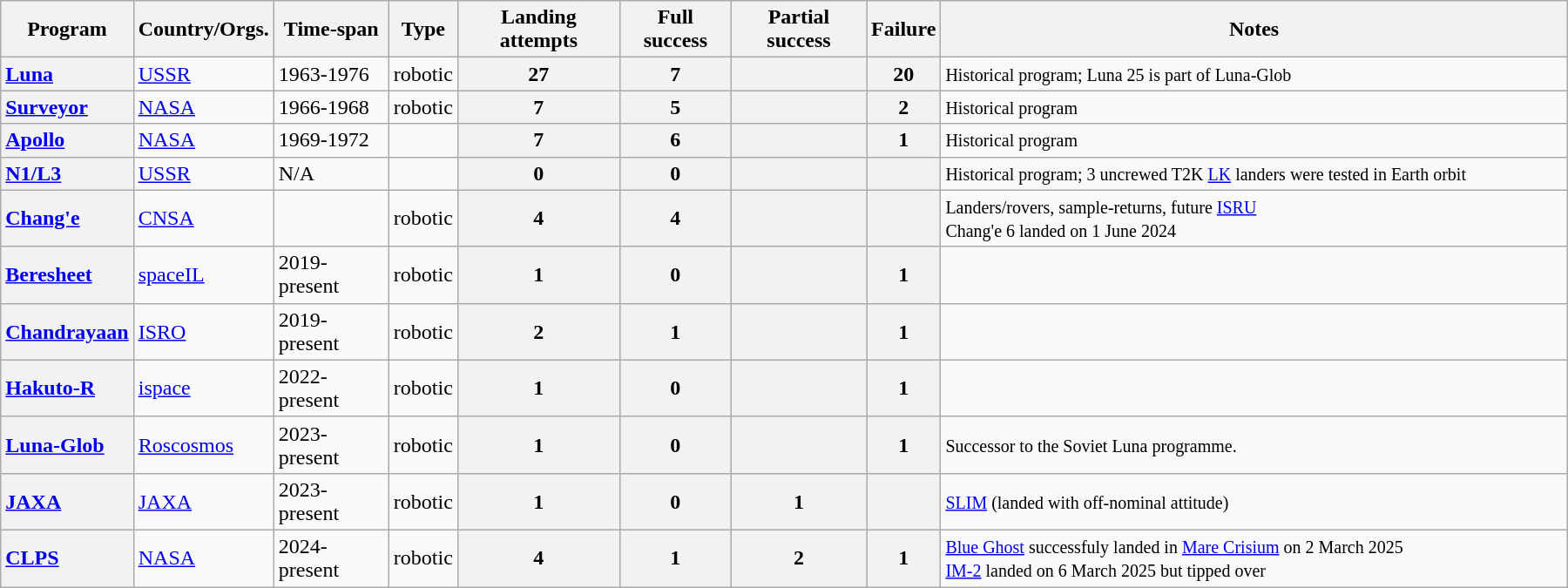<table class="wikitable" style="max-width:1200px; text-align: left;">
<tr>
<th scope="col">Program</th>
<th scope="col">Country/Orgs.</th>
<th scope="col">Time-span</th>
<th scope="col">Type</th>
<th scope="col">Landing attempts</th>
<th scope="col">Full success</th>
<th scope="col">Partial success</th>
<th scope="col">Failure</th>
<th scope="col" style="width:40%;">Notes</th>
</tr>
<tr>
<th scope="row" style="text-align: left;"><a href='#'>Luna</a></th>
<td> <a href='#'>USSR</a></td>
<td>1963-1976</td>
<td>robotic</td>
<th scope="row">27</th>
<th scope="row">7</th>
<th scope="row"></th>
<th scope="row">20</th>
<td><small>Historical program; Luna 25 is part of Luna-Glob</small></td>
</tr>
<tr>
<th scope="row" style="text-align: left;"><a href='#'>Surveyor</a></th>
<td> <a href='#'>NASA</a></td>
<td>1966-1968</td>
<td>robotic</td>
<th scope="row">7</th>
<th scope="row">5</th>
<th scope="row"></th>
<th scope="row">2</th>
<td><small>Historical program</small></td>
</tr>
<tr>
<th scope="row" style="text-align: left;"><a href='#'>Apollo</a></th>
<td> <a href='#'>NASA</a></td>
<td>1969-1972</td>
<td></td>
<th scope="row">7</th>
<th scope="row">6</th>
<th scope="row"></th>
<th scope="row">1</th>
<td><small>Historical program</small></td>
</tr>
<tr>
<th scope="row" style="text-align: left;"><a href='#'>N1/L3</a></th>
<td> <a href='#'>USSR</a></td>
<td>N/A</td>
<td></td>
<th scope="row">0</th>
<th scope="row">0</th>
<th scope="row"></th>
<th scope="row"></th>
<td><small>Historical program; 3 uncrewed T2K <a href='#'>LK</a> landers were tested in Earth orbit</small></td>
</tr>
<tr>
<th scope="row" style="text-align: left;"><a href='#'>Chang'e</a></th>
<td> <a href='#'>CNSA</a></td>
<td></td>
<td>robotic</td>
<th scope="row">4</th>
<th scope="row">4</th>
<th scope="row"></th>
<th scope="row"></th>
<td><small>Landers/rovers, sample-returns, future <a href='#'>ISRU</a></small><br><small>Chang'e 6 landed on 1 June 2024</small></td>
</tr>
<tr>
<th scope="row" style="text-align: left;"><a href='#'>Beresheet</a></th>
<td> <a href='#'>spaceIL</a></td>
<td>2019-present</td>
<td>robotic</td>
<th scope="row">1</th>
<th scope="row">0</th>
<th scope="row"></th>
<th scope="row">1</th>
<td></td>
</tr>
<tr>
<th scope="row" style="text-align: left;"><a href='#'>Chandrayaan</a></th>
<td> <a href='#'>ISRO</a></td>
<td>2019-present</td>
<td>robotic</td>
<th scope="row">2</th>
<th scope="row">1</th>
<th scope="row"></th>
<th scope="row">1</th>
<td></td>
</tr>
<tr>
<th scope="row" style="text-align: left;"><a href='#'>Hakuto-R</a></th>
<td> <a href='#'>ispace</a></td>
<td>2022-present</td>
<td>robotic</td>
<th scope="row">1</th>
<th scope="row">0</th>
<th scope="row"></th>
<th scope="row">1</th>
<td></td>
</tr>
<tr>
<th scope="row" style="text-align: left;"><a href='#'>Luna-Glob</a></th>
<td> <a href='#'>Roscosmos</a></td>
<td>2023-present</td>
<td>robotic</td>
<th scope="row">1</th>
<th scope="row">0</th>
<th scope="row"></th>
<th scope="row">1</th>
<td><small>Successor to the Soviet Luna programme.</small></td>
</tr>
<tr>
<th scope="row" style="text-align: left;"><a href='#'>JAXA</a></th>
<td> <a href='#'>JAXA</a></td>
<td>2023-present</td>
<td>robotic</td>
<th scope="row">1</th>
<th scope="row">0</th>
<th scope="row">1</th>
<th scope="row"></th>
<td><small><a href='#'>SLIM</a> (landed with off-nominal attitude)</small></td>
</tr>
<tr>
<th scope="row" style="text-align: left;"><a href='#'>CLPS</a></th>
<td> <a href='#'>NASA</a></td>
<td>2024-present</td>
<td>robotic</td>
<th scope="row">4</th>
<th scope="row">1</th>
<th scope="row">2</th>
<th scope="row">1</th>
<td><small><a href='#'>Blue Ghost</a> successfuly landed in <a href='#'>Mare Crisium</a> on 2 March 2025</small><br><small><a href='#'>IM-2</a> landed on 6 March 2025 but tipped over</small></td>
</tr>
</table>
